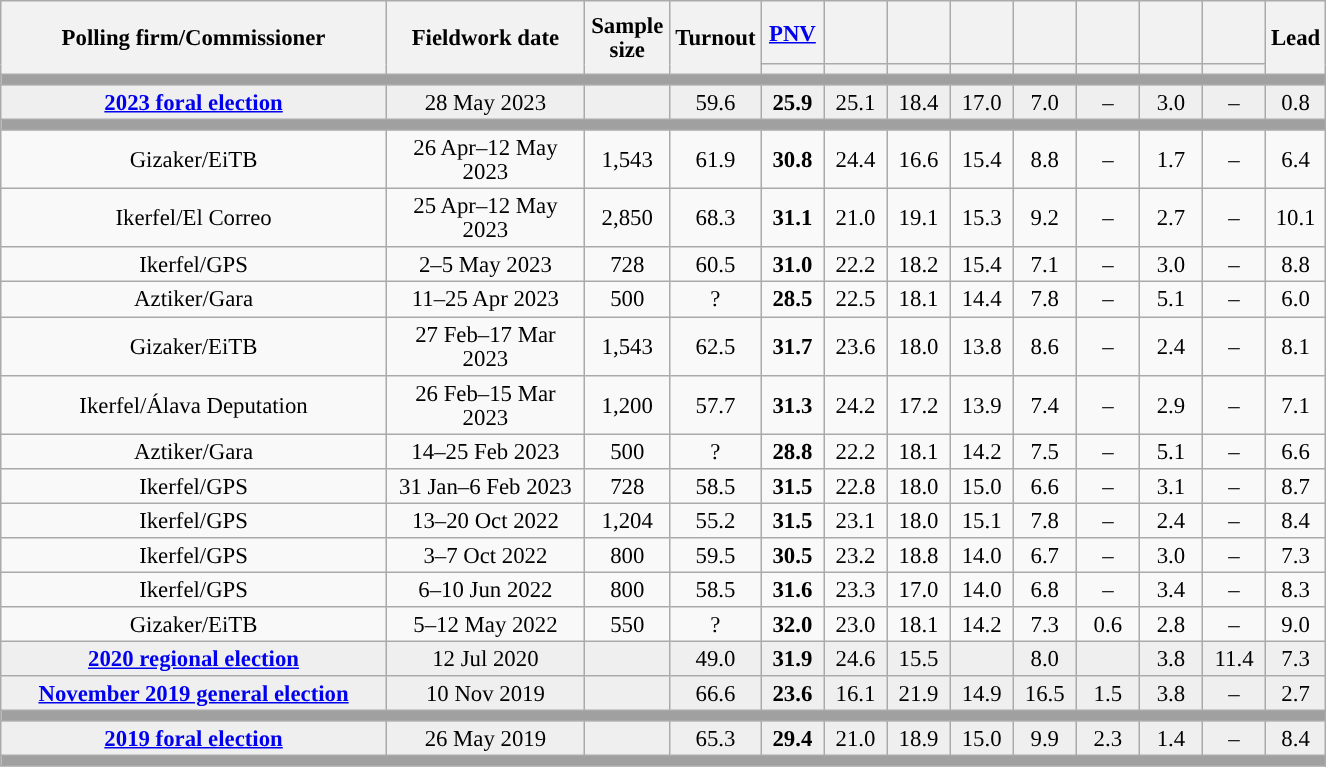<table class="wikitable collapsible collapsed" style="text-align:center; font-size:95%; line-height:16px;">
<tr style="height:42px;">
<th style="width:250px;" rowspan="2">Polling firm/Commissioner</th>
<th style="width:125px;" rowspan="2">Fieldwork date</th>
<th style="width:50px;" rowspan="2">Sample size</th>
<th style="width:45px;" rowspan="2">Turnout</th>
<th style="width:35px;"><a href='#'>PNV</a></th>
<th style="width:35px;"></th>
<th style="width:35px;"></th>
<th style="width:35px;"></th>
<th style="width:35px;"></th>
<th style="width:35px;"></th>
<th style="width:35px;"></th>
<th style="width:35px;"></th>
<th style="width:30px;" rowspan="2">Lead</th>
</tr>
<tr>
<th style="color:inherit;background:"></th>
<th style="color:inherit;background:"></th>
<th style="color:inherit;background:"></th>
<th style="color:inherit;background:"></th>
<th style="color:inherit;background:"></th>
<th style="color:inherit;background:"></th>
<th style="color:inherit;background:"></th>
<th style="color:inherit;background:"></th>
</tr>
<tr>
<td colspan="13" style="background:#A0A0A0"></td>
</tr>
<tr style="background:#EFEFEF;">
<td><strong><a href='#'>2023 foral election</a></strong></td>
<td>28 May 2023</td>
<td></td>
<td>59.6</td>
<td><strong>25.9</strong><br></td>
<td>25.1<br></td>
<td>18.4<br></td>
<td>17.0<br></td>
<td>7.0<br></td>
<td>–</td>
<td>3.0<br></td>
<td>–</td>
<td style="background:">0.8</td>
</tr>
<tr>
<td colspan="13" style="background:#A0A0A0"></td>
</tr>
<tr>
<td>Gizaker/EiTB</td>
<td>26 Apr–12 May 2023</td>
<td>1,543</td>
<td>61.9</td>
<td><strong>30.8</strong><br></td>
<td>24.4<br></td>
<td>16.6<br></td>
<td>15.4<br></td>
<td>8.8<br></td>
<td>–</td>
<td>1.7<br></td>
<td>–</td>
<td style="background:">6.4</td>
</tr>
<tr>
<td>Ikerfel/El Correo</td>
<td>25 Apr–12 May 2023</td>
<td>2,850</td>
<td>68.3</td>
<td><strong>31.1</strong><br></td>
<td>21.0<br></td>
<td>19.1<br></td>
<td>15.3<br></td>
<td>9.2<br></td>
<td>–</td>
<td>2.7<br></td>
<td>–</td>
<td style="background:">10.1</td>
</tr>
<tr>
<td>Ikerfel/GPS</td>
<td>2–5 May 2023</td>
<td>728</td>
<td>60.5</td>
<td><strong>31.0</strong></td>
<td>22.2</td>
<td>18.2</td>
<td>15.4</td>
<td>7.1</td>
<td>–</td>
<td>3.0</td>
<td>–</td>
<td style="background:">8.8</td>
</tr>
<tr>
<td>Aztiker/Gara</td>
<td>11–25 Apr 2023</td>
<td>500</td>
<td>?</td>
<td><strong>28.5</strong><br></td>
<td>22.5<br></td>
<td>18.1<br></td>
<td>14.4<br></td>
<td>7.8<br></td>
<td>–</td>
<td>5.1<br></td>
<td>–</td>
<td style="background:">6.0</td>
</tr>
<tr>
<td>Gizaker/EiTB</td>
<td>27 Feb–17 Mar 2023</td>
<td>1,543</td>
<td>62.5</td>
<td><strong>31.7</strong><br></td>
<td>23.6<br></td>
<td>18.0<br></td>
<td>13.8<br></td>
<td>8.6<br></td>
<td>–</td>
<td>2.4<br></td>
<td>–</td>
<td style="background:">8.1</td>
</tr>
<tr>
<td>Ikerfel/Álava Deputation</td>
<td>26 Feb–15 Mar 2023</td>
<td>1,200</td>
<td>57.7</td>
<td><strong>31.3</strong><br></td>
<td>24.2<br></td>
<td>17.2<br></td>
<td>13.9<br></td>
<td>7.4<br></td>
<td>–</td>
<td>2.9<br></td>
<td>–</td>
<td style="background:">7.1</td>
</tr>
<tr>
<td>Aztiker/Gara</td>
<td>14–25 Feb 2023</td>
<td>500</td>
<td>?</td>
<td><strong>28.8</strong><br></td>
<td>22.2<br></td>
<td>18.1<br></td>
<td>14.2<br></td>
<td>7.5<br></td>
<td>–</td>
<td>5.1<br></td>
<td>–</td>
<td style="background:">6.6</td>
</tr>
<tr>
<td>Ikerfel/GPS</td>
<td>31 Jan–6 Feb 2023</td>
<td>728</td>
<td>58.5</td>
<td><strong>31.5</strong></td>
<td>22.8</td>
<td>18.0</td>
<td>15.0</td>
<td>6.6</td>
<td>–</td>
<td>3.1</td>
<td>–</td>
<td style="background:">8.7</td>
</tr>
<tr>
<td>Ikerfel/GPS</td>
<td>13–20 Oct 2022</td>
<td>1,204</td>
<td>55.2</td>
<td><strong>31.5</strong><br></td>
<td>23.1<br></td>
<td>18.0<br></td>
<td>15.1<br></td>
<td>7.8<br></td>
<td>–</td>
<td>2.4<br></td>
<td>–</td>
<td style="background:">8.4</td>
</tr>
<tr>
<td>Ikerfel/GPS</td>
<td>3–7 Oct 2022</td>
<td>800</td>
<td>59.5</td>
<td><strong>30.5</strong></td>
<td>23.2</td>
<td>18.8</td>
<td>14.0</td>
<td>6.7</td>
<td>–</td>
<td>3.0</td>
<td>–</td>
<td style="background:">7.3</td>
</tr>
<tr>
<td>Ikerfel/GPS</td>
<td>6–10 Jun 2022</td>
<td>800</td>
<td>58.5</td>
<td><strong>31.6</strong></td>
<td>23.3</td>
<td>17.0</td>
<td>14.0</td>
<td>6.8</td>
<td>–</td>
<td>3.4</td>
<td>–</td>
<td style="background:">8.3</td>
</tr>
<tr>
<td>Gizaker/EiTB</td>
<td>5–12 May 2022</td>
<td>550</td>
<td>?</td>
<td><strong>32.0</strong></td>
<td>23.0</td>
<td>18.1</td>
<td>14.2</td>
<td>7.3</td>
<td>0.6</td>
<td>2.8</td>
<td>–</td>
<td style="background:">9.0</td>
</tr>
<tr style="background:#EFEFEF;">
<td><strong><a href='#'>2020 regional election</a></strong></td>
<td>12 Jul 2020</td>
<td></td>
<td>49.0</td>
<td><strong>31.9</strong></td>
<td>24.6</td>
<td>15.5</td>
<td></td>
<td>8.0</td>
<td></td>
<td>3.8</td>
<td>11.4</td>
<td style="background:">7.3</td>
</tr>
<tr style="background:#EFEFEF;">
<td><strong><a href='#'>November 2019 general election</a></strong></td>
<td>10 Nov 2019</td>
<td></td>
<td>66.6</td>
<td><strong>23.6</strong></td>
<td>16.1</td>
<td>21.9</td>
<td>14.9</td>
<td>16.5</td>
<td>1.5</td>
<td>3.8</td>
<td>–</td>
<td style="background:">2.7</td>
</tr>
<tr>
<td colspan="13" style="background:#A0A0A0"></td>
</tr>
<tr style="background:#EFEFEF;">
<td><strong><a href='#'>2019 foral election</a></strong></td>
<td>26 May 2019</td>
<td></td>
<td>65.3</td>
<td><strong>29.4</strong><br></td>
<td>21.0<br></td>
<td>18.9<br></td>
<td>15.0<br></td>
<td>9.9<br></td>
<td>2.3<br></td>
<td>1.4<br></td>
<td>–</td>
<td style="background:">8.4</td>
</tr>
<tr>
<td colspan="13" style="background:#A0A0A0"></td>
</tr>
</table>
